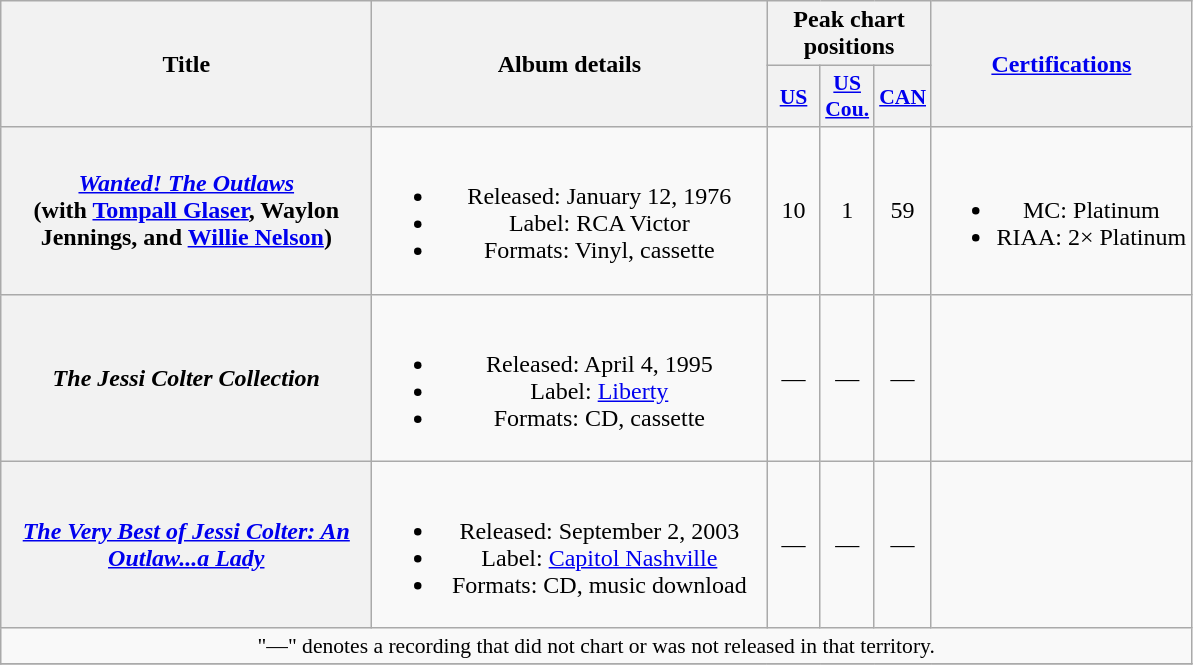<table class="wikitable plainrowheaders" style="text-align:center;" border="1">
<tr>
<th scope="col" rowspan="2" style="width:15em;">Title</th>
<th scope="col" rowspan="2" style="width:16em;">Album details</th>
<th scope="col" colspan="3">Peak chart positions</th>
<th scope="col" rowspan="2"><a href='#'>Certifications</a></th>
</tr>
<tr>
<th scope="col" style="width:2em;font-size:90%;"><a href='#'>US</a><br></th>
<th scope="col" style="width:2em;font-size:90%;"><a href='#'>US<br>Cou.</a><br></th>
<th scope="col" style="width:2em;font-size:90%;"><a href='#'>CAN</a><br></th>
</tr>
<tr>
<th scope="row"><em><a href='#'>Wanted! The Outlaws</a></em><br><span>(with <a href='#'>Tompall Glaser</a>, Waylon Jennings, and <a href='#'>Willie Nelson</a>)</span></th>
<td><br><ul><li>Released: January 12, 1976</li><li>Label: RCA Victor</li><li>Formats: Vinyl, cassette</li></ul></td>
<td>10</td>
<td>1</td>
<td>59</td>
<td><br><ul><li>MC: Platinum</li><li>RIAA: 2× Platinum</li></ul></td>
</tr>
<tr>
<th scope="row"><em>The Jessi Colter Collection</em></th>
<td><br><ul><li>Released: April 4, 1995</li><li>Label: <a href='#'>Liberty</a></li><li>Formats: CD, cassette</li></ul></td>
<td>—</td>
<td>—</td>
<td>—</td>
<td></td>
</tr>
<tr>
<th scope="row"><em><a href='#'>The Very Best of Jessi Colter: An Outlaw...a Lady</a></em></th>
<td><br><ul><li>Released: September 2, 2003</li><li>Label: <a href='#'>Capitol Nashville</a></li><li>Formats: CD, music download</li></ul></td>
<td>—</td>
<td>—</td>
<td>—</td>
<td></td>
</tr>
<tr>
<td colspan="6" style="font-size:90%">"—" denotes a recording that did not chart or was not released in that territory.</td>
</tr>
<tr>
</tr>
</table>
